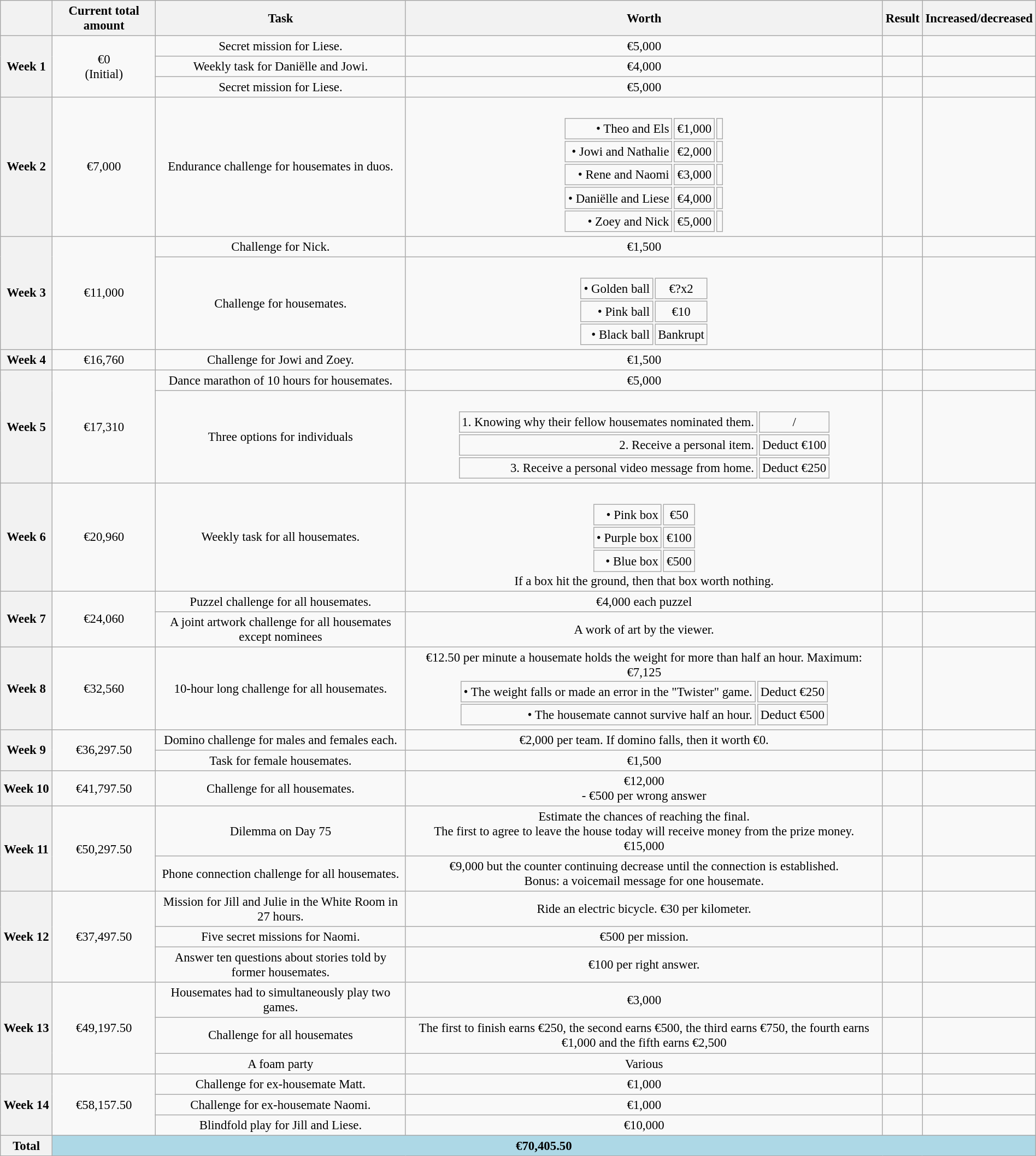<table class="wikitable" style="text-align:center; font-size:95%; width:auto; margin:1em auto;">
<tr>
<th width=5%></th>
<th width=10%>Current total amount</th>
<th width=auto>Task</th>
<th width=auto>Worth</th>
<th width=1%>Result</th>
<th width=10%>Increased/decreased</th>
</tr>
<tr>
<th rowspan="3">Week 1</th>
<td rowspan="3">€0<br>(Initial)</td>
<td>Secret mission for Liese.</td>
<td>€5,000</td>
<td></td>
<td></td>
</tr>
<tr>
<td>Weekly task for Daniëlle and Jowi.</td>
<td>€4,000</td>
<td></td>
<td></td>
</tr>
<tr>
<td>Secret mission for Liese.</td>
<td>€5,000</td>
<td></td>
<td></td>
</tr>
<tr>
<th>Week 2</th>
<td>€7,000</td>
<td>Endurance challenge for housemates in duos.</td>
<td><br><table style="margin-left:auto; margin-right:auto;">
<tr>
</tr>
<tr>
<td align=right>• Theo and Els</td>
<td>€1,000</td>
<td></td>
</tr>
<tr>
<td align=right>• Jowi and Nathalie</td>
<td>€2,000</td>
<td></td>
</tr>
<tr>
<td align=right>• Rene and Naomi</td>
<td>€3,000</td>
<td></td>
</tr>
<tr>
<td align=right>• Daniëlle and Liese</td>
<td>€4,000</td>
<td></td>
</tr>
<tr>
<td align=right>• Zoey and Nick</td>
<td>€5,000</td>
<td></td>
</tr>
</table>
</td>
<td></td>
<td></td>
</tr>
<tr>
<th rowspan="2">Week 3</th>
<td rowspan="2">€11,000</td>
<td>Challenge for Nick.</td>
<td>€1,500</td>
<td></td>
<td></td>
</tr>
<tr>
<td>Challenge for housemates.</td>
<td><br><table style="margin-left:auto; margin-right:auto;">
<tr>
</tr>
<tr>
<td align=right>• Golden ball</td>
<td>€?x2</td>
</tr>
<tr>
<td align=right>• Pink ball</td>
<td>€10</td>
</tr>
<tr>
<td align=right>• Black ball</td>
<td>Bankrupt</td>
</tr>
</table>
</td>
<td></td>
<td></td>
</tr>
<tr>
<th>Week 4</th>
<td>€16,760</td>
<td>Challenge for Jowi and Zoey.</td>
<td>€1,500</td>
<td></td>
<td></td>
</tr>
<tr>
<th rowspan="2">Week 5</th>
<td rowspan="2">€17,310</td>
<td>Dance marathon of 10 hours for housemates.</td>
<td>€5,000</td>
<td></td>
<td></td>
</tr>
<tr>
<td>Three options for individuals</td>
<td><br><table style="margin-left:auto; margin-right:auto;">
<tr>
</tr>
<tr>
<td>1. Knowing why their fellow housemates nominated them.</td>
<td align=center>/</td>
</tr>
<tr>
<td align=right>2. Receive a personal item.</td>
<td>Deduct €100</td>
</tr>
<tr>
<td align=right>3. Receive a personal video message from home.</td>
<td>Deduct €250</td>
</tr>
</table>
</td>
<td></td>
<td></td>
</tr>
<tr>
<th>Week 6</th>
<td>€20,960</td>
<td>Weekly task for all housemates.</td>
<td><br><table style="margin-left:auto; margin-right:auto;">
<tr>
</tr>
<tr>
<td align=right>• Pink box</td>
<td>€50</td>
</tr>
<tr>
<td align=right>• Purple box</td>
<td>€100</td>
</tr>
<tr>
<td align=right>• Blue box</td>
<td>€500</td>
</tr>
</table>
If a box hit the ground, then that box worth nothing.</td>
<td></td>
<td></td>
</tr>
<tr>
<th rowspan="2">Week 7</th>
<td rowspan="2">€24,060</td>
<td>Puzzel challenge for all housemates.</td>
<td>€4,000 each puzzel</td>
<td></td>
<td></td>
</tr>
<tr>
<td>A joint artwork challenge for all housemates except nominees</td>
<td>A work of art by the viewer.</td>
<td></td>
<td></td>
</tr>
<tr>
<th>Week 8</th>
<td>€32,560</td>
<td>10-hour long challenge for all housemates.</td>
<td>€12.50 per minute a housemate holds the weight for more than half an hour. Maximum: €7,125<br><table style="margin-left:auto; margin-right:auto;">
<tr>
<td align=right>• The weight falls or made an error in the "Twister" game.</td>
<td>Deduct €250</td>
</tr>
<tr>
<td align=right>• The housemate cannot survive half an hour.</td>
<td>Deduct €500</td>
</tr>
</table>
</td>
<td></td>
<td></td>
</tr>
<tr>
<th rowspan="2">Week 9</th>
<td rowspan="2">€36,297.50</td>
<td>Domino challenge for males and females each.</td>
<td>€2,000 per team. If domino falls, then it worth €0.</td>
<td></td>
<td></td>
</tr>
<tr>
<td>Task for female housemates.</td>
<td>€1,500</td>
<td></td>
<td></td>
</tr>
<tr>
<th>Week 10</th>
<td>€41,797.50</td>
<td>Challenge for all housemates.</td>
<td>€12,000<br>- €500 per wrong answer</td>
<td></td>
<td></td>
</tr>
<tr>
<th rowspan="2">Week 11</th>
<td rowspan="2">€50,297.50</td>
<td>Dilemma on Day 75</td>
<td>Estimate the chances of reaching the final.<br>The first to agree to leave the house today will receive money from the prize money.<br>€15,000</td>
<td></td>
<td></td>
</tr>
<tr>
<td>Phone connection challenge for all housemates.</td>
<td>€9,000 but the counter continuing decrease until the connection is established.<br>Bonus: a voicemail message for one housemate.</td>
<td></td>
<td></td>
</tr>
<tr>
<th rowspan="3">Week 12</th>
<td rowspan="3">€37,497.50</td>
<td>Mission for Jill and Julie in the White Room in 27 hours.</td>
<td>Ride an electric bicycle. €30 per kilometer.</td>
<td></td>
<td></td>
</tr>
<tr>
<td>Five secret missions for Naomi.</td>
<td>€500 per mission.</td>
<td></td>
<td></td>
</tr>
<tr>
<td>Answer ten questions about stories told by former housemates.</td>
<td>€100 per right answer.</td>
<td></td>
<td></td>
</tr>
<tr>
<th rowspan="3">Week 13</th>
<td rowspan="3">€49,197.50</td>
<td>Housemates had to simultaneously play two games.</td>
<td>€3,000</td>
<td></td>
<td></td>
</tr>
<tr>
<td>Challenge for all housemates</td>
<td>The first to finish earns €250, the second earns €500, the third earns €750, the fourth earns €1,000 and the fifth earns €2,500</td>
<td></td>
<td></td>
</tr>
<tr>
<td>A foam party</td>
<td>Various</td>
<td></td>
<td></td>
</tr>
<tr>
<th rowspan="3">Week 14</th>
<td rowspan="3">€58,157.50</td>
<td>Challenge for ex-housemate Matt.</td>
<td>€1,000</td>
<td></td>
<td></td>
</tr>
<tr>
<td>Challenge for ex-housemate Naomi.</td>
<td>€1,000</td>
<td></td>
<td></td>
</tr>
<tr>
<td>Blindfold play for Jill and Liese.</td>
<td>€10,000</td>
<td></td>
<td></td>
</tr>
<tr>
<th>Total</th>
<th colspan="5" style="background:lightblue;">€70,405.50</th>
</tr>
</table>
